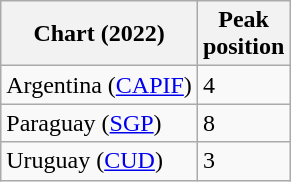<table class="wikitable sortable">
<tr>
<th>Chart (2022)</th>
<th>Peak<br>position</th>
</tr>
<tr>
<td>Argentina (<a href='#'>CAPIF</a>)</td>
<td>4</td>
</tr>
<tr>
<td>Paraguay (<a href='#'>SGP</a>)</td>
<td>8</td>
</tr>
<tr>
<td>Uruguay (<a href='#'>CUD</a>)</td>
<td>3</td>
</tr>
</table>
